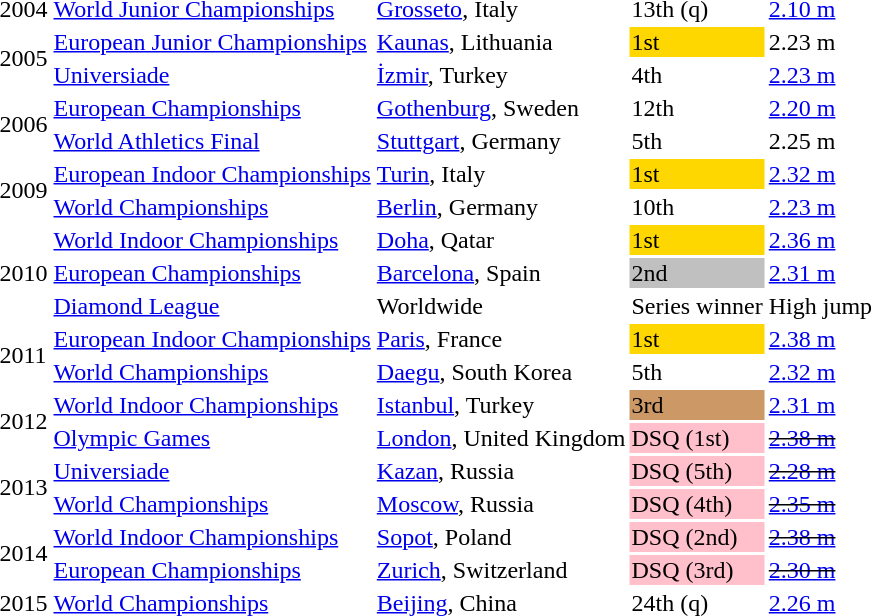<table>
<tr>
<td>2004</td>
<td><a href='#'>World Junior Championships</a></td>
<td><a href='#'>Grosseto</a>, Italy</td>
<td>13th (q)</td>
<td><a href='#'>2.10 m</a></td>
</tr>
<tr>
<td rowspan=2>2005</td>
<td><a href='#'>European Junior Championships</a></td>
<td><a href='#'>Kaunas</a>, Lithuania</td>
<td bgcolor=gold>1st</td>
<td>2.23 m</td>
</tr>
<tr>
<td><a href='#'>Universiade</a></td>
<td><a href='#'>İzmir</a>, Turkey</td>
<td>4th</td>
<td><a href='#'>2.23 m</a></td>
</tr>
<tr>
<td rowspan=2>2006</td>
<td><a href='#'>European Championships</a></td>
<td><a href='#'>Gothenburg</a>, Sweden</td>
<td>12th</td>
<td><a href='#'>2.20 m</a></td>
</tr>
<tr>
<td><a href='#'>World Athletics Final</a></td>
<td><a href='#'>Stuttgart</a>, Germany</td>
<td>5th</td>
<td>2.25 m</td>
</tr>
<tr>
<td rowspan=2>2009</td>
<td><a href='#'>European Indoor Championships</a></td>
<td><a href='#'>Turin</a>, Italy</td>
<td bgcolor=gold>1st</td>
<td><a href='#'>2.32 m</a></td>
</tr>
<tr>
<td><a href='#'>World Championships</a></td>
<td><a href='#'>Berlin</a>, Germany</td>
<td>10th</td>
<td><a href='#'>2.23 m</a></td>
</tr>
<tr>
<td rowspan=3>2010</td>
<td><a href='#'>World Indoor Championships</a></td>
<td><a href='#'>Doha</a>, Qatar</td>
<td bgcolor=gold>1st</td>
<td><a href='#'>2.36 m</a></td>
</tr>
<tr>
<td><a href='#'>European Championships</a></td>
<td><a href='#'>Barcelona</a>, Spain</td>
<td bgcolor=silver>2nd</td>
<td><a href='#'>2.31 m</a></td>
</tr>
<tr>
<td><a href='#'>Diamond League</a></td>
<td>Worldwide</td>
<td>Series winner</td>
<td>High jump</td>
</tr>
<tr>
<td rowspan=2>2011</td>
<td><a href='#'>European Indoor Championships</a></td>
<td><a href='#'>Paris</a>, France</td>
<td bgcolor="gold">1st</td>
<td><a href='#'>2.38 m</a></td>
</tr>
<tr>
<td><a href='#'>World Championships</a></td>
<td><a href='#'>Daegu</a>, South Korea</td>
<td>5th</td>
<td><a href='#'>2.32 m</a></td>
</tr>
<tr>
<td rowspan=2>2012</td>
<td><a href='#'>World Indoor Championships</a></td>
<td><a href='#'>Istanbul</a>, Turkey</td>
<td style="background:#c96;">3rd</td>
<td><a href='#'>2.31 m</a></td>
</tr>
<tr>
<td><a href='#'>Olympic Games</a></td>
<td><a href='#'>London</a>, United Kingdom</td>
<td bgcolor=pink>DSQ (1st)</td>
<td><s><a href='#'>2.38 m</a></s></td>
</tr>
<tr>
<td rowspan=2>2013</td>
<td><a href='#'>Universiade</a></td>
<td><a href='#'>Kazan</a>, Russia</td>
<td bgcolor=pink>DSQ (5th)</td>
<td><s><a href='#'>2.28 m</a></s></td>
</tr>
<tr>
<td><a href='#'>World Championships</a></td>
<td><a href='#'>Moscow</a>, Russia</td>
<td bgcolor=pink>DSQ (4th)</td>
<td><s><a href='#'>2.35 m</a></s></td>
</tr>
<tr>
<td rowspan=2>2014</td>
<td><a href='#'>World Indoor Championships</a></td>
<td><a href='#'>Sopot</a>, Poland</td>
<td bgcolor=pink>DSQ (2nd)</td>
<td><s><a href='#'>2.38 m</a></s></td>
</tr>
<tr>
<td><a href='#'>European Championships</a></td>
<td><a href='#'>Zurich</a>, Switzerland</td>
<td bgcolor=pink>DSQ (3rd)</td>
<td><s><a href='#'>2.30 m</a></s></td>
</tr>
<tr>
<td>2015</td>
<td><a href='#'>World Championships</a></td>
<td><a href='#'>Beijing</a>, China</td>
<td>24th (q)</td>
<td><a href='#'>2.26 m</a></td>
</tr>
</table>
